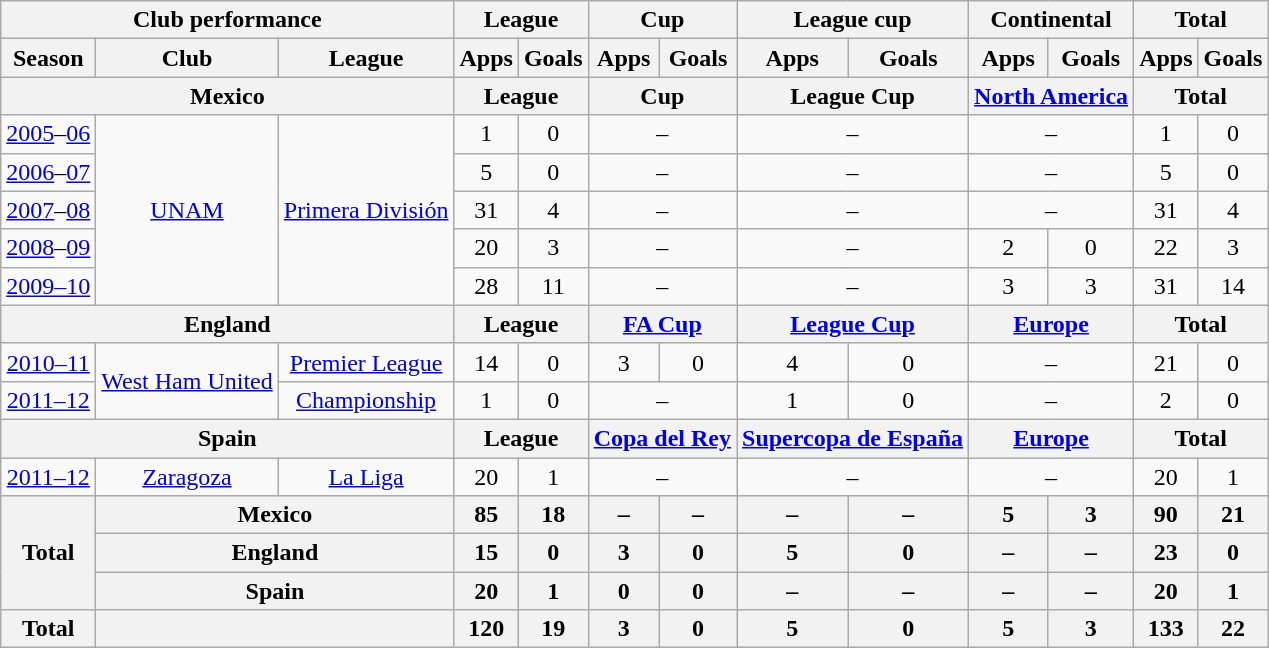<table class="wikitable" style="text-align:center">
<tr>
<th colspan=3>Club performance</th>
<th colspan=2>League</th>
<th colspan=2>Cup</th>
<th colspan=2>League cup</th>
<th colspan=2>Continental</th>
<th colspan=2>Total</th>
</tr>
<tr>
<th>Season</th>
<th>Club</th>
<th>League</th>
<th>Apps</th>
<th>Goals</th>
<th>Apps</th>
<th>Goals</th>
<th>Apps</th>
<th>Goals</th>
<th>Apps</th>
<th>Goals</th>
<th>Apps</th>
<th>Goals</th>
</tr>
<tr>
<th colspan=3>Mexico</th>
<th colspan=2>League</th>
<th colspan=2>Cup</th>
<th colspan=2>League Cup</th>
<th colspan=2><a href='#'>North America</a></th>
<th colspan=2>Total</th>
</tr>
<tr>
<td><a href='#'>2005</a>–<a href='#'>06</a></td>
<td rowspan="5"><a href='#'>UNAM</a></td>
<td rowspan="5"><a href='#'>Primera División</a></td>
<td>1</td>
<td>0</td>
<td colspan="2">–</td>
<td colspan="2">–</td>
<td colspan="2">–</td>
<td>1</td>
<td>0</td>
</tr>
<tr>
<td><a href='#'>2006</a>–<a href='#'>07</a></td>
<td>5</td>
<td>0</td>
<td colspan="2">–</td>
<td colspan="2">–</td>
<td colspan="2">–</td>
<td>5</td>
<td>0</td>
</tr>
<tr>
<td><a href='#'>2007</a>–<a href='#'>08</a></td>
<td>31</td>
<td>4</td>
<td colspan="2">–</td>
<td colspan="2">–</td>
<td colspan="2">–</td>
<td>31</td>
<td>4</td>
</tr>
<tr>
<td><a href='#'>2008</a>–<a href='#'>09</a></td>
<td>20</td>
<td>3</td>
<td colspan="2">–</td>
<td colspan="2">–</td>
<td>2</td>
<td>0</td>
<td>22</td>
<td>3</td>
</tr>
<tr>
<td><a href='#'>2009–10</a></td>
<td>28</td>
<td>11</td>
<td colspan="2">–</td>
<td colspan="2">–</td>
<td>3</td>
<td>3</td>
<td>31</td>
<td>14</td>
</tr>
<tr>
<th colspan=3>England</th>
<th colspan=2>League</th>
<th colspan=2><a href='#'>FA Cup</a></th>
<th colspan=2><a href='#'>League Cup</a></th>
<th colspan=2><a href='#'>Europe</a></th>
<th colspan=2>Total</th>
</tr>
<tr>
<td><a href='#'>2010–11</a></td>
<td rowspan="2"><a href='#'>West Ham United</a></td>
<td><a href='#'>Premier League</a></td>
<td>14</td>
<td>0</td>
<td>3</td>
<td>0</td>
<td>4</td>
<td>0</td>
<td colspan="2">–</td>
<td>21</td>
<td>0</td>
</tr>
<tr>
<td><a href='#'>2011–12</a></td>
<td><a href='#'>Championship</a></td>
<td>1</td>
<td>0</td>
<td colspan="2">–</td>
<td>1</td>
<td>0</td>
<td colspan="2">–</td>
<td>2</td>
<td>0</td>
</tr>
<tr>
<th colspan=3>Spain</th>
<th colspan=2>League</th>
<th colspan=2><a href='#'>Copa del Rey</a></th>
<th colspan=2><a href='#'>Supercopa de España</a></th>
<th colspan=2><a href='#'>Europe</a></th>
<th colspan=2>Total</th>
</tr>
<tr>
<td><a href='#'>2011–12</a></td>
<td><a href='#'>Zaragoza</a></td>
<td><a href='#'>La Liga</a></td>
<td>20</td>
<td>1</td>
<td colspan="2">–</td>
<td colspan="2">–</td>
<td colspan="2">–</td>
<td>20</td>
<td>1</td>
</tr>
<tr>
<th rowspan=3>Total</th>
<th colspan=2>Mexico</th>
<th>85</th>
<th>18</th>
<th>–</th>
<th>–</th>
<th>–</th>
<th>–</th>
<th>5</th>
<th>3</th>
<th>90</th>
<th>21</th>
</tr>
<tr>
<th colspan=2>England</th>
<th>15</th>
<th>0</th>
<th>3</th>
<th>0</th>
<th>5</th>
<th>0</th>
<th>–</th>
<th>–</th>
<th>23</th>
<th>0</th>
</tr>
<tr>
<th colspan=2>Spain</th>
<th>20</th>
<th>1</th>
<th>0</th>
<th>0</th>
<th>–</th>
<th>–</th>
<th>–</th>
<th>–</th>
<th>20</th>
<th>1</th>
</tr>
<tr>
<th rowspan="1">Total</th>
<th colspan="2"></th>
<th>120</th>
<th>19</th>
<th>3</th>
<th>0</th>
<th>5</th>
<th>0</th>
<th>5</th>
<th>3</th>
<th>133</th>
<th>22</th>
</tr>
</table>
